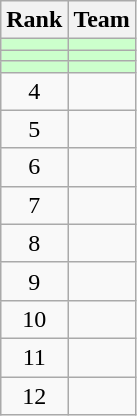<table class="wikitable">
<tr>
<th>Rank</th>
<th>Team</th>
</tr>
<tr bgcolor=#ccffcc>
<td align=center></td>
<td></td>
</tr>
<tr bgcolor=#ccffcc>
<td align=center></td>
<td></td>
</tr>
<tr bgcolor=#ccffcc>
<td align=center></td>
<td></td>
</tr>
<tr>
<td align=center>4</td>
<td></td>
</tr>
<tr>
<td align=center>5</td>
<td></td>
</tr>
<tr>
<td align=center>6</td>
<td></td>
</tr>
<tr>
<td align=center>7</td>
<td></td>
</tr>
<tr>
<td align=center>8</td>
<td></td>
</tr>
<tr>
<td align=center>9</td>
<td></td>
</tr>
<tr>
<td align=center>10</td>
<td></td>
</tr>
<tr>
<td align=center>11</td>
<td></td>
</tr>
<tr>
<td align=center>12</td>
<td></td>
</tr>
</table>
